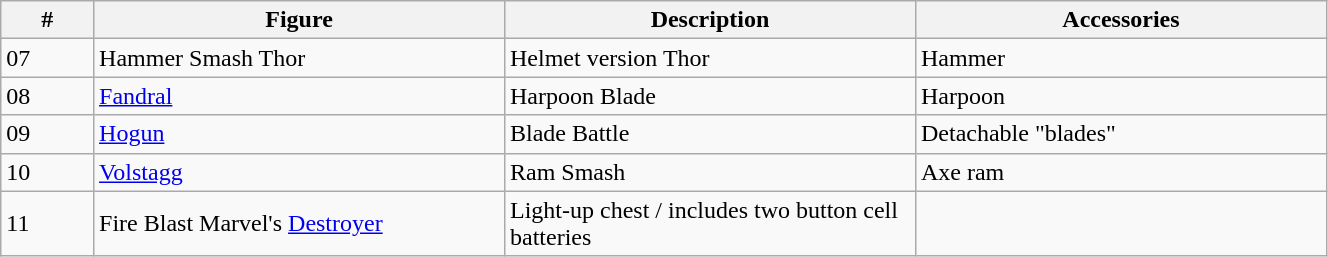<table class="wikitable" width="70%">
<tr>
<th width=7%><strong>#</strong></th>
<th width=31%>Figure</th>
<th width=31%>Description</th>
<th width=31%>Accessories</th>
</tr>
<tr>
<td>07</td>
<td>Hammer Smash Thor</td>
<td>Helmet version Thor</td>
<td>Hammer</td>
</tr>
<tr>
<td>08</td>
<td><a href='#'>Fandral</a></td>
<td>Harpoon Blade</td>
<td>Harpoon</td>
</tr>
<tr>
<td>09</td>
<td><a href='#'>Hogun</a></td>
<td>Blade Battle</td>
<td>Detachable "blades"</td>
</tr>
<tr>
<td>10</td>
<td><a href='#'>Volstagg</a></td>
<td>Ram Smash</td>
<td>Axe ram</td>
</tr>
<tr>
<td>11</td>
<td>Fire Blast Marvel's <a href='#'>Destroyer</a></td>
<td>Light-up chest / includes two button cell batteries</td>
<td></td>
</tr>
</table>
